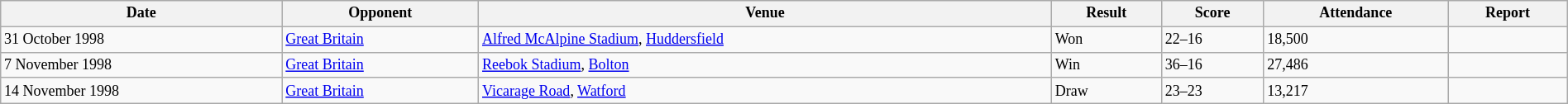<table class="wikitable" style="font-size:75%;" width="100%">
<tr>
<th>Date</th>
<th>Opponent</th>
<th>Venue</th>
<th>Result</th>
<th>Score</th>
<th>Attendance</th>
<th>Report</th>
</tr>
<tr>
<td>31 October 1998</td>
<td><a href='#'>Great Britain</a></td>
<td><a href='#'>Alfred McAlpine Stadium</a>, <a href='#'>Huddersfield</a></td>
<td>Won</td>
<td>22–16</td>
<td>18,500</td>
<td></td>
</tr>
<tr>
<td>7 November 1998</td>
<td><a href='#'>Great Britain</a></td>
<td><a href='#'>Reebok Stadium</a>, <a href='#'>Bolton</a></td>
<td>Win</td>
<td>36–16</td>
<td>27,486</td>
<td></td>
</tr>
<tr>
<td>14 November 1998</td>
<td><a href='#'>Great Britain</a></td>
<td><a href='#'>Vicarage Road</a>, <a href='#'>Watford</a></td>
<td>Draw</td>
<td>23–23</td>
<td>13,217</td>
<td></td>
</tr>
</table>
